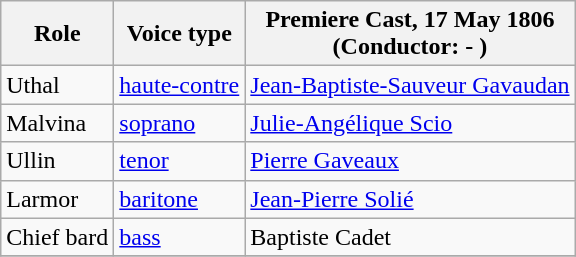<table class="wikitable">
<tr>
<th>Role</th>
<th>Voice type</th>
<th>Premiere Cast, 17 May 1806<br>(Conductor: - )</th>
</tr>
<tr>
<td>Uthal</td>
<td><a href='#'>haute-contre</a></td>
<td><a href='#'>Jean-Baptiste-Sauveur Gavaudan</a></td>
</tr>
<tr>
<td>Malvina</td>
<td><a href='#'>soprano</a></td>
<td><a href='#'>Julie-Angélique Scio</a></td>
</tr>
<tr>
<td>Ullin</td>
<td><a href='#'>tenor</a></td>
<td><a href='#'>Pierre Gaveaux</a></td>
</tr>
<tr>
<td>Larmor</td>
<td><a href='#'>baritone</a></td>
<td><a href='#'>Jean-Pierre Solié</a></td>
</tr>
<tr>
<td>Chief bard</td>
<td><a href='#'>bass</a></td>
<td>Baptiste Cadet</td>
</tr>
<tr>
</tr>
</table>
